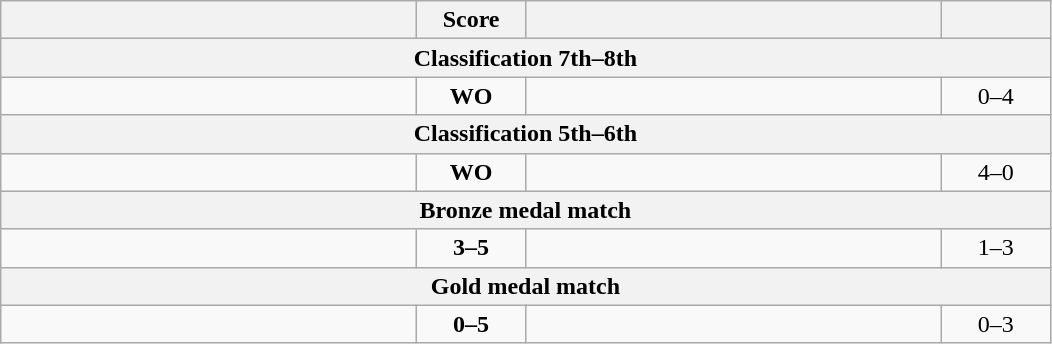<table class="wikitable" style="text-align: left; ">
<tr>
<th align="right" width="270"></th>
<th width="65">Score</th>
<th align="left" width="270"></th>
<th width="65"></th>
</tr>
<tr>
<th colspan=4>Classification 7th–8th</th>
</tr>
<tr>
<td></td>
<td align="center"><strong>WO</strong></td>
<td><strong></strong></td>
<td align=center>0–4 <strong></strong></td>
</tr>
<tr>
<th colspan=4>Classification 5th–6th</th>
</tr>
<tr>
<td><strong></strong></td>
<td align="center"><strong>WO</strong></td>
<td></td>
<td align=center>4–0 <strong></strong></td>
</tr>
<tr>
<th colspan=4>Bronze medal match</th>
</tr>
<tr>
<td></td>
<td align="center"><strong>3–5</strong></td>
<td><strong></strong></td>
<td align=center>1–3 <strong></strong></td>
</tr>
<tr>
<th colspan=4>Gold medal match</th>
</tr>
<tr>
<td></td>
<td align="center"><strong>0–5</strong></td>
<td><strong></strong></td>
<td align=center>0–3 <strong></strong></td>
</tr>
</table>
